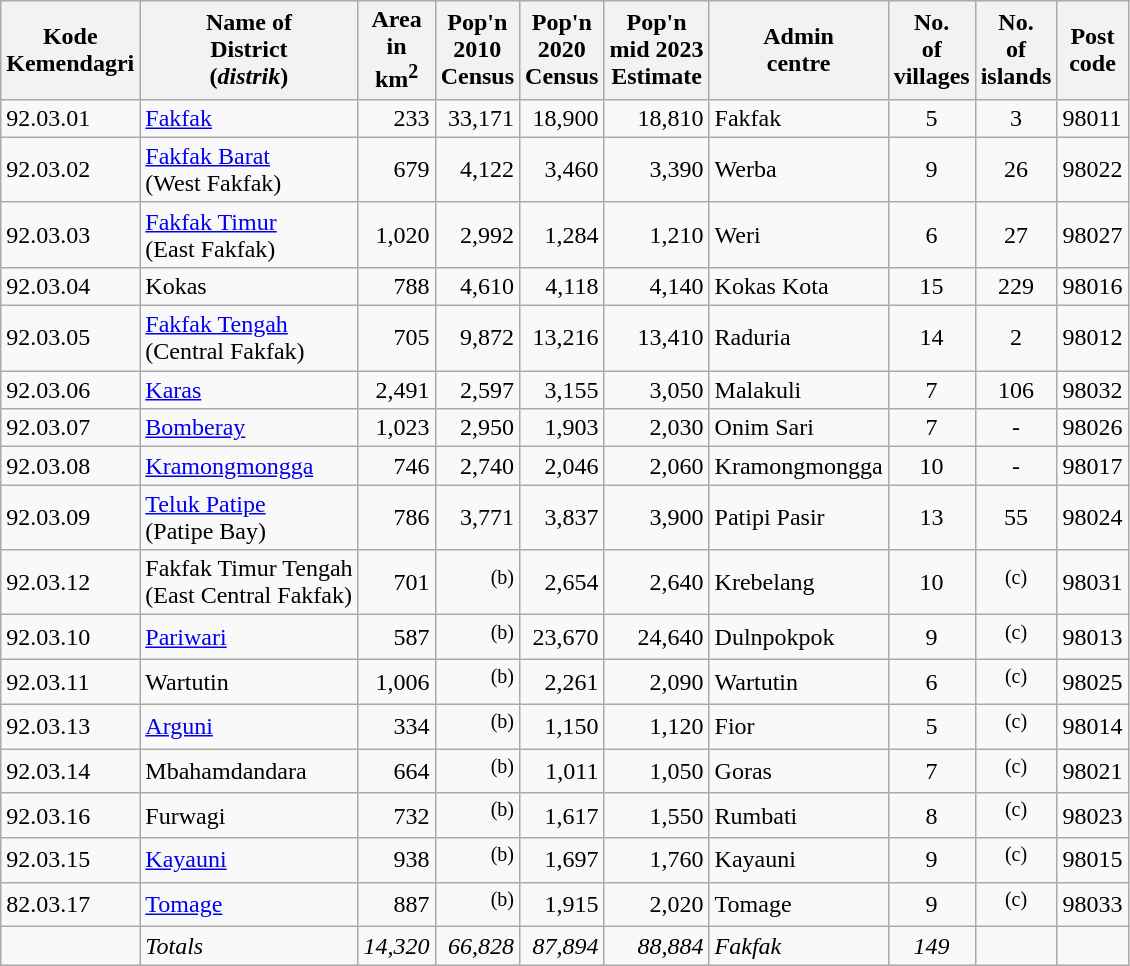<table class="wikitable">
<tr>
<th>Kode <br>Kemendagri</th>
<th>Name of<br> District <br>(<em>distrik</em>)</th>
<th>Area<br>in <br>km<sup>2</sup></th>
<th>Pop'n <br>2010<br>Census</th>
<th>Pop'n <br>2020<br>Census</th>
<th>Pop'n <br>mid 2023<br>Estimate</th>
<th>Admin <br> centre</th>
<th>No.<br>of<br>villages</th>
<th>No.<br>of<br>islands</th>
<th>Post<br>code</th>
</tr>
<tr>
<td>92.03.01</td>
<td><a href='#'>Fakfak</a></td>
<td align="right">233</td>
<td align="right">33,171</td>
<td align="right">18,900</td>
<td align="right">18,810</td>
<td>Fakfak</td>
<td align="center">5</td>
<td align="center">3</td>
<td>98011</td>
</tr>
<tr>
<td>92.03.02</td>
<td><a href='#'>Fakfak Barat</a> <br>(West Fakfak)</td>
<td align="right">679</td>
<td align="right">4,122</td>
<td align="right">3,460</td>
<td align="right">3,390</td>
<td>Werba</td>
<td align="center">9</td>
<td align="center">26</td>
<td>98022</td>
</tr>
<tr>
<td>92.03.03</td>
<td><a href='#'>Fakfak Timur</a> <br>(East Fakfak)</td>
<td align="right">1,020</td>
<td align="right">2,992</td>
<td align="right">1,284</td>
<td align="right">1,210</td>
<td>Weri</td>
<td align="center">6</td>
<td align="center">27</td>
<td>98027</td>
</tr>
<tr>
<td>92.03.04</td>
<td>Kokas</td>
<td align="right">788</td>
<td align="right">4,610</td>
<td align="right">4,118</td>
<td align="right">4,140</td>
<td>Kokas Kota</td>
<td align="center">15</td>
<td align="center">229</td>
<td>98016</td>
</tr>
<tr>
<td>92.03.05</td>
<td><a href='#'>Fakfak Tengah</a> <br>(Central Fakfak)</td>
<td align="right">705</td>
<td align="right">9,872</td>
<td align="right">13,216</td>
<td align="right">13,410</td>
<td>Raduria</td>
<td align="center">14</td>
<td align="center">2</td>
<td>98012</td>
</tr>
<tr>
<td>92.03.06</td>
<td><a href='#'>Karas</a></td>
<td align="right">2,491</td>
<td align="right">2,597</td>
<td align="right">3,155</td>
<td align="right">3,050</td>
<td>Malakuli</td>
<td align="center">7</td>
<td align="center">106</td>
<td>98032</td>
</tr>
<tr>
<td>92.03.07</td>
<td><a href='#'>Bomberay</a></td>
<td align="right">1,023</td>
<td align="right">2,950</td>
<td align="right">1,903</td>
<td align="right">2,030</td>
<td>Onim Sari</td>
<td align="center">7</td>
<td align="center">-</td>
<td>98026</td>
</tr>
<tr>
<td>92.03.08</td>
<td><a href='#'>Kramongmongga</a></td>
<td align="right">746</td>
<td align="right">2,740</td>
<td align="right">2,046</td>
<td align="right">2,060</td>
<td>Kramongmongga</td>
<td align="center">10</td>
<td align="center">-</td>
<td>98017</td>
</tr>
<tr>
<td>92.03.09</td>
<td><a href='#'>Teluk Patipe</a> <br>(Patipe Bay)</td>
<td align="right">786</td>
<td align="right">3,771</td>
<td align="right">3,837</td>
<td align="right">3,900</td>
<td>Patipi Pasir</td>
<td align="center">13</td>
<td align="center">55</td>
<td>98024</td>
</tr>
<tr>
<td>92.03.12</td>
<td>Fakfak Timur Tengah <br>(East Central Fakfak)</td>
<td align="right">701</td>
<td align="right"><sup>(b)</sup></td>
<td align="right">2,654</td>
<td align="right">2,640</td>
<td>Krebelang</td>
<td align="center">10</td>
<td align="center"><sup>(c)</sup></td>
<td>98031</td>
</tr>
<tr>
<td>92.03.10</td>
<td><a href='#'>Pariwari</a></td>
<td align="right">587</td>
<td align="right"><sup>(b)</sup></td>
<td align="right">23,670</td>
<td align="right">24,640</td>
<td>Dulnpokpok</td>
<td align="center">9</td>
<td align="center"><sup>(c)</sup></td>
<td>98013</td>
</tr>
<tr>
<td>92.03.11</td>
<td>Wartutin</td>
<td align="right">1,006</td>
<td align="right"><sup>(b)</sup></td>
<td align="right">2,261</td>
<td align="right">2,090</td>
<td>Wartutin</td>
<td align="center">6</td>
<td align="center"><sup>(c)</sup></td>
<td>98025</td>
</tr>
<tr>
<td>92.03.13</td>
<td><a href='#'>Arguni</a></td>
<td align="right">334</td>
<td align="right"><sup>(b)</sup></td>
<td align="right">1,150</td>
<td align="right">1,120</td>
<td>Fior</td>
<td align="center">5</td>
<td align="center"><sup>(c)</sup></td>
<td>98014</td>
</tr>
<tr>
<td>92.03.14</td>
<td>Mbahamdandara</td>
<td align="right">664</td>
<td align="right"><sup>(b)</sup></td>
<td align="right">1,011</td>
<td align="right">1,050</td>
<td>Goras</td>
<td align="center">7</td>
<td align="center"><sup>(c)</sup></td>
<td>98021</td>
</tr>
<tr>
<td>92.03.16</td>
<td>Furwagi</td>
<td align="right">732</td>
<td align="right"><sup>(b)</sup></td>
<td align="right">1,617</td>
<td align="right">1,550</td>
<td>Rumbati</td>
<td align="center">8</td>
<td align="center"><sup>(c)</sup></td>
<td>98023</td>
</tr>
<tr>
<td>92.03.15</td>
<td><a href='#'>Kayauni</a></td>
<td align="right">938</td>
<td align="right"><sup>(b)</sup></td>
<td align="right">1,697</td>
<td align="right">1,760</td>
<td>Kayauni</td>
<td align="center">9</td>
<td align="center"><sup>(c)</sup></td>
<td>98015</td>
</tr>
<tr>
<td>82.03.17</td>
<td><a href='#'>Tomage</a></td>
<td align="right">887</td>
<td align="right"><sup>(b)</sup></td>
<td align="right">1,915</td>
<td align="right">2,020</td>
<td>Tomage</td>
<td align="center">9</td>
<td align="center"><sup>(c)</sup></td>
<td>98033</td>
</tr>
<tr>
<td></td>
<td><em>Totals</em></td>
<td align="right"><em>14,320</em></td>
<td align="right"><em>66,828</em></td>
<td align="right"><em>87,894</em></td>
<td align="right"><em>88,884</em></td>
<td><em>Fakfak</em></td>
<td align="center"><em>149</em></td>
<td align="center"></td>
<td></td>
</tr>
</table>
